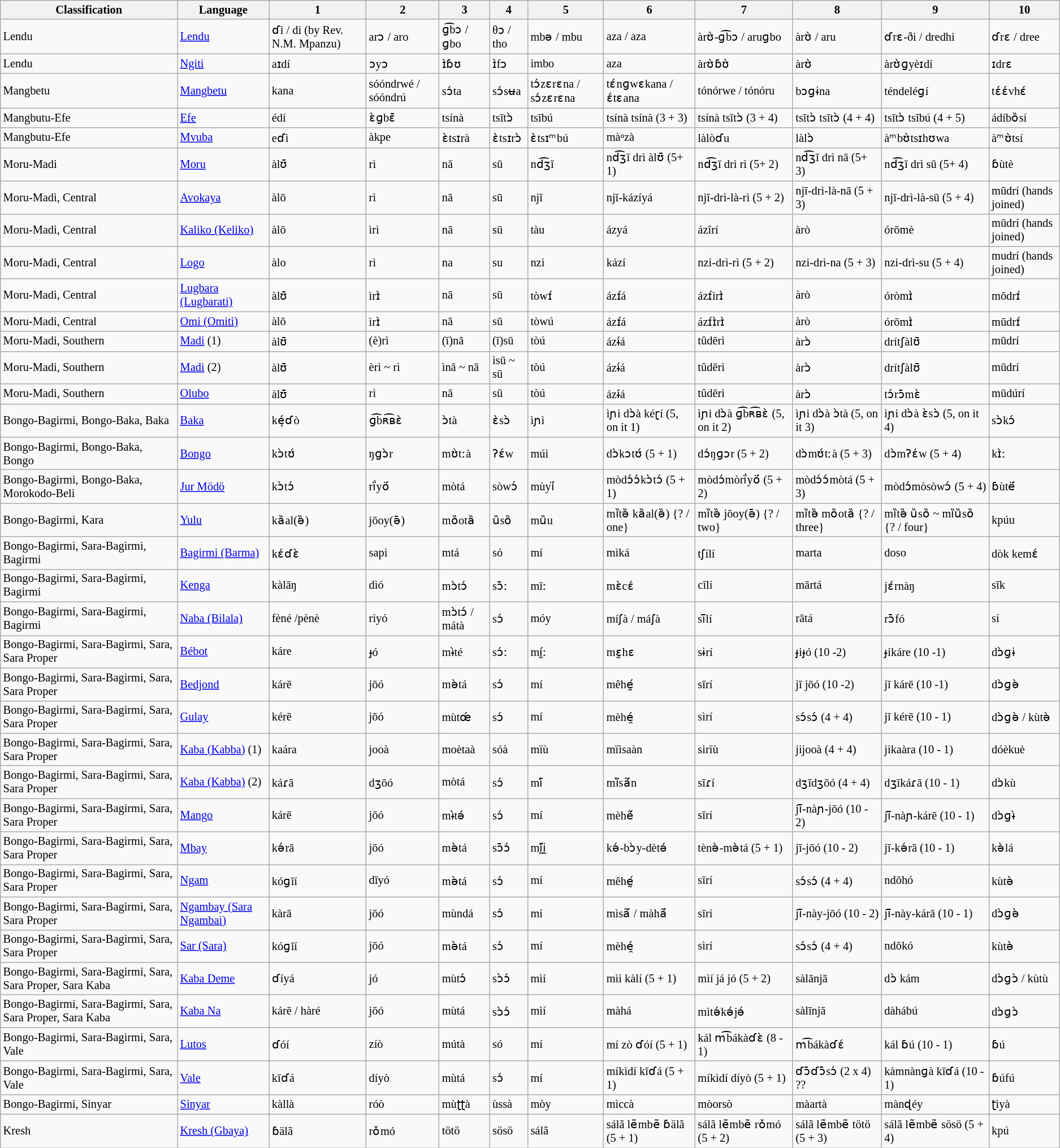<table class="wikitable sortable" | style="font-size: 85%;" |>
<tr>
<th>Classification</th>
<th>Language</th>
<th>1</th>
<th>2</th>
<th>3</th>
<th>4</th>
<th>5</th>
<th>6</th>
<th>7</th>
<th>8</th>
<th>9</th>
<th>10</th>
</tr>
<tr>
<td>Lendu</td>
<td><a href='#'>Lendu</a></td>
<td>ɗì  / di (by Rev. N.M. Mpanzu)</td>
<td>arɔ / aro</td>
<td>ɡ͡bɔ / ɡbo</td>
<td>θɔ / tho</td>
<td>mbə / mbu</td>
<td>aza / aza</td>
<td>àrʊ̀-ɡ͡bɔ  / aruɡbo</td>
<td>àrʊ̀   / aru</td>
<td>ɗrɛ-ði  / dredhi</td>
<td>ɗrɛ / dree</td>
</tr>
<tr>
<td>Lendu</td>
<td><a href='#'>Ngiti</a></td>
<td>aɪdí</td>
<td>ɔyɔ</td>
<td>ɪ̀ɓʊ</td>
<td>ɪ̀fɔ</td>
<td>imbo</td>
<td>aza</td>
<td>àrʊ̀ɓʊ̀</td>
<td>àrʊ̀</td>
<td>àrʊ̀ɡyèɪdí</td>
<td>ɪdrɛ</td>
</tr>
<tr>
<td>Mangbetu</td>
<td><a href='#'>Mangbetu</a></td>
<td>kana</td>
<td>sóóndrwé / sóóndrú</td>
<td>sɔ́ta</td>
<td>sɔ́sʉa</td>
<td>tɔ́zɛrɛna /  sɔ́zɛrɛna</td>
<td>tɛ́nɡwɛkana / ɛ́tɛana</td>
<td>tónórwe / tónóru</td>
<td>bɔɡɨna</td>
<td>téndeléɡí</td>
<td>tɛ́ɛ́vhɛ́</td>
</tr>
<tr>
<td>Mangbutu-Efe</td>
<td><a href='#'>Efe</a></td>
<td>édí</td>
<td>ɛ̀ɡbɛ̄</td>
<td>tsínà</td>
<td>tsītɔ̀</td>
<td>tsībú</td>
<td>tsínà tsínà  (3 + 3)</td>
<td>tsínà tsītɔ̀ (3 + 4)</td>
<td>tsītɔ̀ tsītɔ̀  (4 + 4)</td>
<td>tsītɔ̀ tsībú (4 + 5)</td>
<td>ádíbȍsí</td>
</tr>
<tr>
<td>Mangbutu-Efe</td>
<td><a href='#'>Mvuba</a></td>
<td>eɗì</td>
<td>àkpe</td>
<td>ɛ̀tsɪrà</td>
<td>ɛ̀tsɪrɔ̀</td>
<td>ɛ̀tsɪᵐbú</td>
<td>màⁿzà</td>
<td>làlòɗu</td>
<td>làlɔ̀</td>
<td>àᵐbʊ̀tsɪhʊwa</td>
<td>àᵐʊ̀tsí</td>
</tr>
<tr>
<td>Moru-Madi</td>
<td><a href='#'>Moru</a></td>
<td>àlʊ̄</td>
<td>rì</td>
<td>nā</td>
<td>sū</td>
<td>nd͡ʒī</td>
<td>nd͡ʒī drì àlʊ̄ (5+ 1)</td>
<td>nd͡ʒī drì rì (5+ 2)</td>
<td>nd͡ʒī drì nā  (5+ 3)</td>
<td>nd͡ʒī drì sū  (5+ 4)</td>
<td>ɓùtè</td>
</tr>
<tr>
<td>Moru-Madi, Central</td>
<td><a href='#'>Avokaya</a></td>
<td>àlō</td>
<td>rì</td>
<td>nā</td>
<td>sū</td>
<td>njī</td>
<td>njī-kázíyá</td>
<td>njī-drì-là-rì  (5 + 2)</td>
<td>njī-drì-là-nā (5 + 3)</td>
<td>njī-drì-là-sū  (5 + 4)</td>
<td>mūdrí  (hands joined)</td>
</tr>
<tr>
<td>Moru-Madi, Central</td>
<td><a href='#'>Kaliko (Keliko)</a></td>
<td>àlō</td>
<td>ìrì</td>
<td>nā</td>
<td>sū</td>
<td>tàu</td>
<td>ázyá</td>
<td>ázîrí</td>
<td>àrò</td>
<td>órōmè</td>
<td>mūdrí (hands joined)</td>
</tr>
<tr>
<td>Moru-Madi, Central</td>
<td><a href='#'>Logo</a></td>
<td>àlo</td>
<td>rì</td>
<td>na</td>
<td>su</td>
<td>nzi</td>
<td>kází</td>
<td>nzi-drì-rì  (5 + 2)</td>
<td>nzi-drì-na (5 + 3)</td>
<td>nzi-drì-su (5 + 4)</td>
<td>mudrí  (hands joined)</td>
</tr>
<tr>
<td>Moru-Madi, Central</td>
<td><a href='#'>Lugbara (Lugbarati)</a></td>
<td>àlʊ̄</td>
<td>ìrɪ̀</td>
<td>nā</td>
<td>sū</td>
<td>tòwɪ́</td>
<td>ázɪ́á</td>
<td>ázɪ́ìrɪ̀</td>
<td>àrò</td>
<td>óròmɪ̀</td>
<td>mōdrɪ́</td>
</tr>
<tr>
<td>Moru-Madi, Central</td>
<td><a href='#'>Omi (Omiti)</a></td>
<td>àlō</td>
<td>ìrɪ̀</td>
<td>nā</td>
<td>sū</td>
<td>tòwú</td>
<td>ázɪ́á</td>
<td>ázɪ́ɪ̀rɪ̀</td>
<td>àrò</td>
<td>órōmɪ̀</td>
<td>mūdrɪ́</td>
</tr>
<tr>
<td>Moru-Madi, Southern</td>
<td><a href='#'>Madi</a> (1)</td>
<td>àlʊ̄</td>
<td>(è)rì</td>
<td>(ī)nā</td>
<td>(ī)sū</td>
<td>tòú</td>
<td>ázɨ́á</td>
<td>tûdērì</td>
<td>àrɔ̀</td>
<td>drítʃàlʊ̄</td>
<td>mūdrí</td>
</tr>
<tr>
<td>Moru-Madi, Southern</td>
<td><a href='#'>Madi</a> (2)</td>
<td>àlʊ̄</td>
<td>èrì ~ rì</td>
<td>ìnā ~ nā</td>
<td>ìsū ~ sū</td>
<td>tòú</td>
<td>ázɨ́á</td>
<td>tûdērì</td>
<td>àrɔ̀</td>
<td>drítʃàlʊ̄</td>
<td>mūdrí</td>
</tr>
<tr>
<td>Moru-Madi, Southern</td>
<td><a href='#'>Olubo</a></td>
<td>àlʊ̄</td>
<td>rì</td>
<td>nā</td>
<td>sū</td>
<td>tòú</td>
<td>ázɨ́á</td>
<td>tûdērì</td>
<td>àrɔ̀</td>
<td>tɔ́rɔ̄mɛ̀</td>
<td>mūdúrí</td>
</tr>
<tr>
<td>Bongo-Bagirmi, Bongo-Baka, Baka</td>
<td><a href='#'>Baka</a></td>
<td>ké̘ɗò</td>
<td>ɡ͡bʀ͡ʙɛ̀</td>
<td>ɔ̀tà</td>
<td>ɛ̀sɔ̀</td>
<td>ìɲì</td>
<td>ìɲi dɔ̀à kéɽí   (5, on it 1)</td>
<td>ìɲi dɔ̀à ɡ͡bʀ͡ʙɛ̀  (5, on it 2)</td>
<td>ìɲi dɔ̀à ɔ̀tà  (5, on it 3)</td>
<td>ìɲi dɔ̀à ɛ̀sɔ̀     (5, on it 4)</td>
<td>sɔ̀kɔ́</td>
</tr>
<tr>
<td>Bongo-Bagirmi, Bongo-Baka, Bongo</td>
<td><a href='#'>Bongo</a></td>
<td>kɔ̀tʊ́</td>
<td>ŋɡɔ̀r</td>
<td>mʊ̀tːà</td>
<td>ʔɛ́w</td>
<td>múì</td>
<td>dɔ̀kɔtʊ́ (5 + 1)</td>
<td>dɔ́ŋɡɔr (5 + 2)</td>
<td>dɔ̀mʊ́tːà (5 + 3)</td>
<td>dɔ̀mʔɛ́w (5 + 4)</td>
<td>kɪ̀ː</td>
</tr>
<tr>
<td>Bongo-Bagirmi, Bongo-Baka, Morokodo-Beli</td>
<td><a href='#'>Jur Mödö</a></td>
<td>kɔ̀tɔ́</td>
<td>rḯyö́</td>
<td>mòtá</td>
<td>sòwɔ́</td>
<td>mùyí̈</td>
<td>mòdɔ́ɔ́kɔ̀tɔ́  (5 + 1)</td>
<td>mòdɔ́mòrḯyö́ (5 + 2)</td>
<td>mòdɔ́ɔ́mòtá (5 + 3)</td>
<td>mòdɔ́mòsòwɔ́ (5 + 4)</td>
<td>ɓùtë́</td>
</tr>
<tr>
<td>Bongo-Bagirmi, Kara</td>
<td><a href='#'>Yulu</a></td>
<td>kȁal(ə̏)</td>
<td>jōoy(ə̄)</td>
<td>mȍotȁ</td>
<td>ȕsȍ</td>
<td>mȕu</td>
<td>mȉtə̏ kȁal(ə̏) {? / one}</td>
<td>mȉtə̏ jōoy(ə̄) {? / two}</td>
<td>mȉtə̏ mȍotȁ  {? / three}</td>
<td>mȉtə̏ ȕsȍ ~ mȉȕsȍ {? / four}</td>
<td>kpúu</td>
</tr>
<tr>
<td>Bongo-Bagirmi, Sara-Bagirmi, Bagirmi</td>
<td><a href='#'>Bagirmi (Barma)</a></td>
<td>kɛ́ɗɛ̀</td>
<td>sapi</td>
<td>mtá</td>
<td>só</td>
<td>mí</td>
<td>mìká</td>
<td>tʃílí</td>
<td>marta</td>
<td>doso</td>
<td>dòk kemɛ́</td>
</tr>
<tr>
<td>Bongo-Bagirmi, Sara-Bagirmi, Bagirmi</td>
<td><a href='#'>Kenga</a></td>
<td>kàlāŋ</td>
<td>dìó</td>
<td>mɔ̀tɔ́</td>
<td>sɔ̄ː</td>
<td>mīː</td>
<td>mɛ̀cɛ́</td>
<td>cīlí</td>
<td>mārtá</td>
<td>jɛ́rnàŋ</td>
<td>sīk</td>
</tr>
<tr>
<td>Bongo-Bagirmi, Sara-Bagirmi, Bagirmi</td>
<td><a href='#'>Naba (Bilala)</a></td>
<td>fèné /pènè</td>
<td>rìyó</td>
<td>mɔ̀tɔ́ / mátà</td>
<td>sɔ́</td>
<td>móy</td>
<td>míʃà / máʃà</td>
<td>sī̄lí</td>
<td>rātá</td>
<td>rɔ̄fó</td>
<td>sí</td>
</tr>
<tr>
<td>Bongo-Bagirmi, Sara-Bagirmi, Sara, Sara Proper</td>
<td><a href='#'>Bébot</a></td>
<td>káre</td>
<td>ɟó</td>
<td>mɨ̀té</td>
<td>sɔ́ː</td>
<td>mḭ́ː</td>
<td>mɛ̰hɛ</td>
<td>sɨrí</td>
<td>ɟiɟó (10 -2)</td>
<td>ɟikáre (10 -1)</td>
<td>dɔ̀ɡɨ</td>
</tr>
<tr>
<td>Bongo-Bagirmi, Sara-Bagirmi, Sara, Sara Proper</td>
<td><a href='#'>Bedjond</a></td>
<td>kárē</td>
<td>jōó</td>
<td>mə̀tá</td>
<td>sɔ́</td>
<td>mí</td>
<td>mêhḛ́</td>
<td>sīrí</td>
<td>jī jōó (10 -2)</td>
<td>jī kárē (10 -1)</td>
<td>dɔ̀ɡə̀</td>
</tr>
<tr>
<td>Bongo-Bagirmi, Sara-Bagirmi, Sara, Sara Proper</td>
<td><a href='#'>Gulay</a></td>
<td>kérē</td>
<td>jōó</td>
<td>mùtœ́</td>
<td>sɔ́</td>
<td>mí</td>
<td>mèhé̯</td>
<td>sìrí</td>
<td>sɔ́sɔ́ (4 + 4)</td>
<td>jī kérē (10 - 1)</td>
<td>dɔ̀ɡə̀ / kùtə̀</td>
</tr>
<tr>
<td>Bongo-Bagirmi, Sara-Bagirmi, Sara, Sara Proper</td>
<td><a href='#'>Kaba (Kabba)</a> (1)</td>
<td>kaára</td>
<td>jooà</td>
<td>moètaà</td>
<td>sóà</td>
<td>mïù</td>
<td>mïìsaàn</td>
<td>sirïù</td>
<td>jijooà (4 + 4)</td>
<td>jikaàra (10 - 1)</td>
<td>dóèkuè</td>
</tr>
<tr>
<td>Bongo-Bagirmi, Sara-Bagirmi, Sara, Sara Proper</td>
<td><a href='#'>Kaba (Kabba)</a> (2)</td>
<td>káɾā</td>
<td>dʒōó</td>
<td>mòtá</td>
<td>sɔ́</td>
<td>mĩ́</td>
<td>mĩ̀sã́n</td>
<td>sīɾí</td>
<td>dʒīdʒōó (4 + 4)</td>
<td>dʒīkáɾā (10 - 1)</td>
<td>dɔ̀kù</td>
</tr>
<tr>
<td>Bongo-Bagirmi, Sara-Bagirmi, Sara, Sara Proper</td>
<td><a href='#'>Mango</a></td>
<td>kárē</td>
<td>jōó</td>
<td>mɨ̀tə́</td>
<td>sɔ́</td>
<td>mí</td>
<td>mèhẽ́</td>
<td>sīrí</td>
<td>jī̄-nàɲ-jōó  (10 - 2)</td>
<td>jī̄-nàɲ-kárē (10 - 1)</td>
<td>dɔ̀ɡɨ̀</td>
</tr>
<tr>
<td>Bongo-Bagirmi, Sara-Bagirmi, Sara, Sara Proper</td>
<td><a href='#'>Mbay</a></td>
<td>kə́rā</td>
<td>jōó</td>
<td>mə̀tá</td>
<td>sɔ̄ɔ́</td>
<td>mḭ̄́ḭ</td>
<td>kə́-bɔ̀y-dètə́</td>
<td>tènə̀-mə̀tá (5 + 1)</td>
<td>jī-jōó  (10 - 2)</td>
<td>jī-kə́rā (10 - 1)</td>
<td>kə̀lá</td>
</tr>
<tr>
<td>Bongo-Bagirmi, Sara-Bagirmi, Sara, Sara Proper</td>
<td><a href='#'>Ngam</a></td>
<td>kóɡīí</td>
<td>dīyó</td>
<td>mə̀tá</td>
<td>sɔ́</td>
<td>mí</td>
<td>mêhḛ́</td>
<td>sīrí</td>
<td>sɔ́sɔ́ (4 + 4)</td>
<td>ndōhó</td>
<td>kùtə̀</td>
</tr>
<tr>
<td>Bongo-Bagirmi, Sara-Bagirmi, Sara, Sara Proper</td>
<td><a href='#'>Ngambay (Sara Ngambai)</a></td>
<td>kàrā</td>
<td>jōó</td>
<td>mùndá</td>
<td>sɔ́</td>
<td>mí</td>
<td>mìsã́ / màhã́</td>
<td>sīrí</td>
<td>jī̄-này-jōó  (10 - 2)</td>
<td>jī̄-này-kárā (10 - 1)</td>
<td>dɔ̀ɡə̀</td>
</tr>
<tr>
<td>Bongo-Bagirmi, Sara-Bagirmi, Sara, Sara Proper</td>
<td><a href='#'>Sar (Sara)</a></td>
<td>kóɡīí</td>
<td>jōó</td>
<td>mə̀tá</td>
<td>sɔ́</td>
<td>mí</td>
<td>mèhé̯</td>
<td>sìrí</td>
<td>sɔ́sɔ́ (4 + 4)</td>
<td>ndōkó</td>
<td>kùtə̀</td>
</tr>
<tr>
<td>Bongo-Bagirmi, Sara-Bagirmi, Sara, Sara Proper, Sara Kaba</td>
<td><a href='#'>Kaba Deme</a></td>
<td>ɗíyá</td>
<td>jó</td>
<td>mùtɔ́</td>
<td>sɔ̀ɔ́</td>
<td>mìí</td>
<td>mìi kàlí (5 + 1)</td>
<td>mìí já jó (5 + 2)</td>
<td>sàlānjā</td>
<td>dɔ̀ kám</td>
<td>dɔ̀ɡɔ̀ / kùtù</td>
</tr>
<tr>
<td>Bongo-Bagirmi, Sara-Bagirmi, Sara, Sara Proper, Sara Kaba</td>
<td><a href='#'>Kaba Na</a></td>
<td>kárē / hàré</td>
<td>jōó</td>
<td>mùtá</td>
<td>sɔ̀ɔ́</td>
<td>mìí</td>
<td>màhá</td>
<td>mìtə́kə́jə́</td>
<td>sàlīnjā</td>
<td>dàhábú</td>
<td>dɔ̀ɡɔ̀</td>
</tr>
<tr>
<td>Bongo-Bagirmi, Sara-Bagirmi, Sara, Vale</td>
<td><a href='#'>Lutos</a></td>
<td>ɗóí</td>
<td>zíò</td>
<td>mútà</td>
<td>só</td>
<td>mí</td>
<td>mí zò ɗóí     (5 + 1)</td>
<td>kál m͡bákàɗɛ̀  (8 -  1)</td>
<td>m͡bákàɗɛ́</td>
<td>kál ɓú         (10 - 1)</td>
<td>ɓú</td>
</tr>
<tr>
<td>Bongo-Bagirmi, Sara-Bagirmi, Sara, Vale</td>
<td><a href='#'>Vale</a></td>
<td>kīɗá</td>
<td>díyò</td>
<td>mùtá</td>
<td>sɔ́</td>
<td>mí</td>
<td>míkìdí kīɗá (5 + 1)</td>
<td>míkìdí díyò (5 + 1)</td>
<td>ɗɔ̄ɗɔ̄sɔ́ (2 x 4) ??</td>
<td>kàmnànɡà kīɗá  (10 - 1)</td>
<td>ɓúfú</td>
</tr>
<tr>
<td>Bongo-Bagirmi, Sinyar</td>
<td><a href='#'>Sinyar</a></td>
<td>kàllà</td>
<td>róò</td>
<td>mùʈʈà</td>
<td>ùssà</td>
<td>mòy</td>
<td>mìccà</td>
<td>mòorsò</td>
<td>màartà</td>
<td>mànɖéy</td>
<td>ʈìyà</td>
</tr>
<tr>
<td>Kresh</td>
<td><a href='#'>Kresh (Gbaya)</a></td>
<td>ɓälã</td>
<td>rǒmó</td>
<td>tötö</td>
<td>sösö</td>
<td>sálã</td>
<td>sálã lẽmbẽ ɓälã  (5 + 1)</td>
<td>sálã lẽmbẽ rǒmó (5 + 2)</td>
<td>sálã lẽmbẽ tötö (5 + 3)</td>
<td>sálã lẽmbẽ sösö  (5 + 4)</td>
<td>kpú</td>
</tr>
</table>
